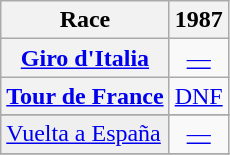<table class="wikitable plainrowheaders">
<tr>
<th>Race</th>
<th scope="col">1987</th>
</tr>
<tr style="text-align:center;">
<th scope="row"> <a href='#'>Giro d'Italia</a></th>
<td><a href='#'>—</a></td>
</tr>
<tr style="text-align:center;">
<th scope="row"> <a href='#'>Tour de France</a></th>
<td><a href='#'>DNF</a></td>
</tr>
<tr>
</tr>
<tr style="text-align:center;">
<td style="text-align:left; background:#efefef;"> <a href='#'>Vuelta a España</a></td>
<td><a href='#'>—</a></td>
</tr>
<tr>
</tr>
</table>
